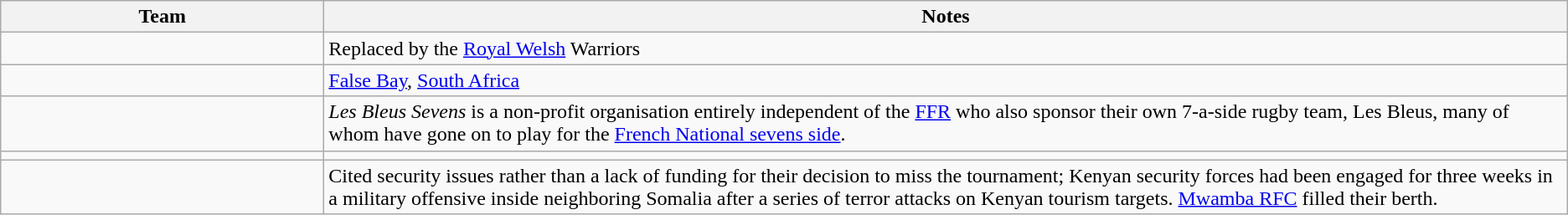<table class="wikitable">
<tr>
<th scope="col" style="width:250px;">Team</th>
<th>Notes</th>
</tr>
<tr>
<td></td>
<td>Replaced by the <a href='#'>Royal Welsh</a> Warriors</td>
</tr>
<tr>
<td></td>
<td><a href='#'>False Bay</a>, <a href='#'>South Africa</a></td>
</tr>
<tr>
<td></td>
<td><em>Les Bleus Sevens</em> is a non-profit organisation entirely independent of the <a href='#'>FFR</a> who also sponsor their own 7-a-side rugby team, Les Bleus, many of whom have gone on to play for the <a href='#'>French National sevens side</a>. </td>
</tr>
<tr>
<td></td>
<td></td>
</tr>
<tr>
<td></td>
<td>Cited security issues rather than a lack of funding for their decision to miss the tournament; Kenyan security forces had been engaged for three weeks in a military offensive inside neighboring Somalia after a series of terror attacks on Kenyan tourism targets.  <a href='#'>Mwamba RFC</a> filled their berth.</td>
</tr>
</table>
